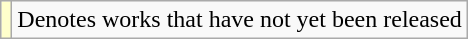<table class="wikitable">
<tr>
<td style="background:#FFFFCC;"></td>
<td>Denotes works that have not yet been released</td>
</tr>
</table>
